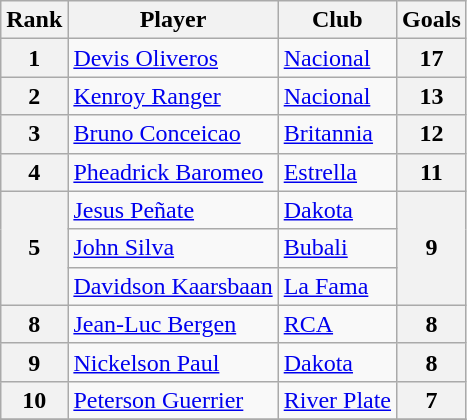<table class="wikitable" style="text-align:center">
<tr>
<th>Rank</th>
<th>Player</th>
<th>Club</th>
<th>Goals</th>
</tr>
<tr>
<th rowspan="1">1</th>
<td align="left"> <a href='#'>Devis Oliveros</a></td>
<td align="left"><a href='#'>Nacional</a></td>
<th rowspan="1">17</th>
</tr>
<tr>
<th rowspan="1">2</th>
<td align="left"> <a href='#'>Kenroy Ranger</a></td>
<td align="left"><a href='#'>Nacional</a></td>
<th rowspan="1">13</th>
</tr>
<tr>
<th rowspan="1">3</th>
<td align="left"> <a href='#'>Bruno Conceicao</a></td>
<td align="left"><a href='#'>Britannia</a></td>
<th rowspan="1">12</th>
</tr>
<tr>
<th rowspan="1">4</th>
<td align="left"> <a href='#'>Pheadrick Baromeo</a></td>
<td align="left"><a href='#'>Estrella</a></td>
<th rowspan="1">11</th>
</tr>
<tr>
<th rowspan="3">5</th>
<td align="left"> <a href='#'>Jesus Peñate</a></td>
<td align="left"><a href='#'>Dakota</a></td>
<th rowspan="3">9</th>
</tr>
<tr>
<td align="left"> <a href='#'>John Silva</a></td>
<td align="left"><a href='#'>Bubali</a></td>
</tr>
<tr>
<td align="left"> <a href='#'>Davidson Kaarsbaan</a></td>
<td align="left"><a href='#'>La Fama</a></td>
</tr>
<tr>
<th rowspan="1">8</th>
<td align="left"> <a href='#'>Jean-Luc Bergen</a></td>
<td align="left"><a href='#'>RCA</a></td>
<th rowspan="1">8</th>
</tr>
<tr>
<th rowspan="1">9</th>
<td align="left"> <a href='#'>Nickelson Paul</a></td>
<td align="left"><a href='#'>Dakota</a></td>
<th rowspan="1">8</th>
</tr>
<tr>
<th rowspan="1">10</th>
<td align="left"> <a href='#'>Peterson Guerrier</a></td>
<td align="left"><a href='#'>River Plate</a></td>
<th rowspan="1">7</th>
</tr>
<tr>
</tr>
</table>
